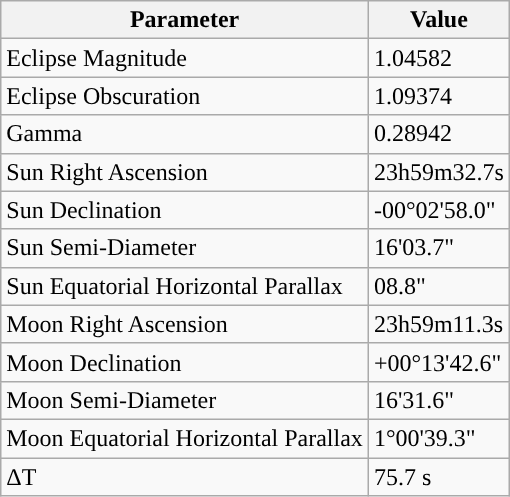<table class="wikitable">
<tr>
<th>Parameter</th>
<th>Value</th>
</tr>
<tr>
<td>Eclipse Magnitude</td>
<td>1.04582</td>
</tr>
<tr>
<td>Eclipse Obscuration</td>
<td>1.09374</td>
</tr>
<tr>
<td>Gamma</td>
<td>0.28942</td>
</tr>
<tr>
<td>Sun Right Ascension</td>
<td>23h59m32.7s</td>
</tr>
<tr>
<td>Sun Declination</td>
<td>-00°02'58.0"</td>
</tr>
<tr>
<td>Sun Semi-Diameter</td>
<td>16'03.7"</td>
</tr>
<tr>
<td>Sun Equatorial Horizontal Parallax</td>
<td>08.8"</td>
</tr>
<tr>
<td>Moon Right Ascension</td>
<td>23h59m11.3s</td>
</tr>
<tr>
<td>Moon Declination</td>
<td>+00°13'42.6"</td>
</tr>
<tr>
<td>Moon Semi-Diameter</td>
<td>16'31.6"</td>
</tr>
<tr>
<td>Moon Equatorial Horizontal Parallax</td>
<td>1°00'39.3"</td>
</tr>
<tr>
<td>ΔT</td>
<td>75.7 s</td>
</tr>
</table>
